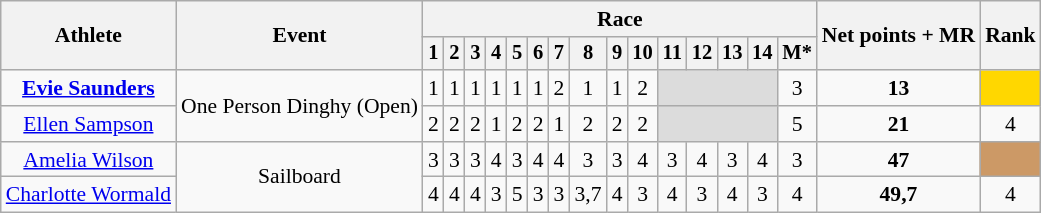<table class=wikitable style=font-size:90%;text-align:center>
<tr>
<th rowspan=2>Athlete</th>
<th rowspan=2>Event</th>
<th colspan=15>Race</th>
<th rowspan=2>Net points + MR</th>
<th rowspan=2>Rank</th>
</tr>
<tr style=font-size:95%>
<th>1</th>
<th>2</th>
<th>3</th>
<th>4</th>
<th>5</th>
<th>6</th>
<th>7</th>
<th>8</th>
<th>9</th>
<th>10</th>
<th>11</th>
<th>12</th>
<th>13</th>
<th>14</th>
<th>M*</th>
</tr>
<tr>
<td><strong><a href='#'>Evie Saunders</a></strong></td>
<td rowspan=2>One Person Dinghy (Open)</td>
<td>1</td>
<td>1</td>
<td>1</td>
<td>1</td>
<td>1</td>
<td>1</td>
<td>2</td>
<td>1</td>
<td>1</td>
<td>2</td>
<td style="text-align:center; background:#dcdcdc;" colspan=4></td>
<td>3</td>
<td><strong>13</strong></td>
<td bgcolor=gold></td>
</tr>
<tr>
<td><a href='#'>Ellen Sampson</a></td>
<td>2</td>
<td>2</td>
<td>2</td>
<td>1</td>
<td>2</td>
<td>2</td>
<td>1</td>
<td>2</td>
<td>2</td>
<td>2</td>
<td style="text-align:center; background:#dcdcdc;" colspan=4></td>
<td>5</td>
<td><strong>21</strong></td>
<td>4</td>
</tr>
<tr>
<td><a href='#'>Amelia Wilson</a></td>
<td rowspan=2>Sailboard</td>
<td>3</td>
<td>3</td>
<td>3</td>
<td>4</td>
<td>3</td>
<td>4</td>
<td>4</td>
<td>3</td>
<td>3</td>
<td>4</td>
<td>3</td>
<td>4</td>
<td>3</td>
<td>4</td>
<td>3</td>
<td><strong>47</strong></td>
<td bgcolor=cc9966></td>
</tr>
<tr>
<td><a href='#'>Charlotte Wormald</a></td>
<td>4</td>
<td>4</td>
<td>4</td>
<td>3</td>
<td>5</td>
<td>3</td>
<td>3</td>
<td>3,7</td>
<td>4</td>
<td>3</td>
<td>4</td>
<td>3</td>
<td>4</td>
<td>3</td>
<td>4</td>
<td><strong>49,7</strong></td>
<td>4</td>
</tr>
</table>
